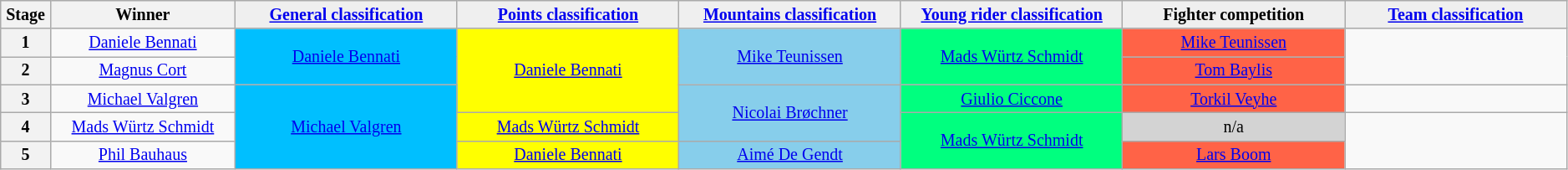<table class="wikitable" style="text-align: center; font-size:smaller;">
<tr style="background:#efefef;">
<th style="width:1%;">Stage</th>
<th style="width:10%;">Winner</th>
<th style="background:#efefef; width:12%;"><a href='#'>General classification</a><br></th>
<th style="background:#efefef; width:12%;"><a href='#'>Points classification</a><br></th>
<th style="background:#efefef; width:12%;"><a href='#'>Mountains classification</a><br></th>
<th style="background:#efefef; width:12%;"><a href='#'>Young rider classification</a><br></th>
<th style="background:#efefef; width:12%;">Fighter competition<br></th>
<th style="background:#efefef; width:12%;"><a href='#'>Team classification</a></th>
</tr>
<tr>
<th>1</th>
<td><a href='#'>Daniele Bennati</a></td>
<td style="background:DeepSkyBlue;" rowspan="2"><a href='#'>Daniele Bennati</a></td>
<td style="background:Yellow;" rowspan="3"><a href='#'>Daniele Bennati</a></td>
<td style="background:SkyBlue;" rowspan="2"><a href='#'>Mike Teunissen</a></td>
<td style="background:SpringGreen;" rowspan="2"><a href='#'>Mads Würtz Schmidt</a></td>
<td style="background:Tomato;"><a href='#'>Mike Teunissen</a></td>
<td rowspan="2"></td>
</tr>
<tr>
<th>2</th>
<td><a href='#'>Magnus Cort</a></td>
<td style="background:Tomato;"><a href='#'>Tom Baylis</a></td>
</tr>
<tr>
<th>3</th>
<td><a href='#'>Michael Valgren</a></td>
<td style="background:DeepSkyBlue;" rowspan="3"><a href='#'>Michael Valgren</a></td>
<td style="background:SkyBlue;" rowspan="2"><a href='#'>Nicolai Brøchner</a></td>
<td style="background:SpringGreen;"><a href='#'>Giulio Ciccone</a></td>
<td style="background:Tomato;"><a href='#'>Torkil Veyhe</a></td>
<td></td>
</tr>
<tr>
<th>4</th>
<td><a href='#'>Mads Würtz Schmidt</a></td>
<td style="background:Yellow;" rowspan="1"><a href='#'>Mads Würtz Schmidt</a></td>
<td style="background:SpringGreen;" rowspan="2"><a href='#'>Mads Würtz Schmidt</a></td>
<td style="background:LightGrey;">n/a</td>
<td rowspan="2"></td>
</tr>
<tr>
<th>5</th>
<td><a href='#'>Phil Bauhaus</a></td>
<td style="background:Yellow;"><a href='#'>Daniele Bennati</a></td>
<td style="background:SkyBlue;"><a href='#'>Aimé De Gendt</a></td>
<td style="background:Tomato;"><a href='#'>Lars Boom</a></td>
</tr>
</table>
